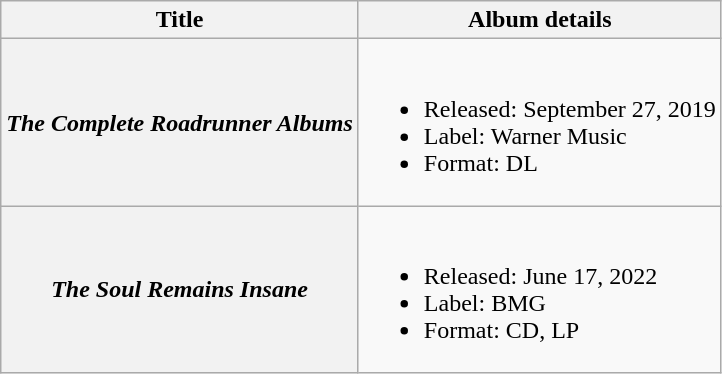<table class="wikitable plainrowheaders">
<tr>
<th>Title</th>
<th>Album details</th>
</tr>
<tr>
<th scope="row"><em>The Complete Roadrunner Albums</em></th>
<td><br><ul><li>Released: September 27, 2019</li><li>Label: Warner Music</li><li>Format: DL</li></ul></td>
</tr>
<tr>
<th scope="row"><em>The Soul Remains Insane</em></th>
<td><br><ul><li>Released: June 17, 2022</li><li>Label: BMG</li><li>Format: CD, LP</li></ul></td>
</tr>
</table>
